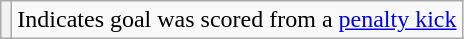<table class="wikitable sortable">
<tr>
<th scope=row style="text-align:center"></th>
<td>Indicates goal was scored from a <a href='#'>penalty kick</a></td>
</tr>
</table>
